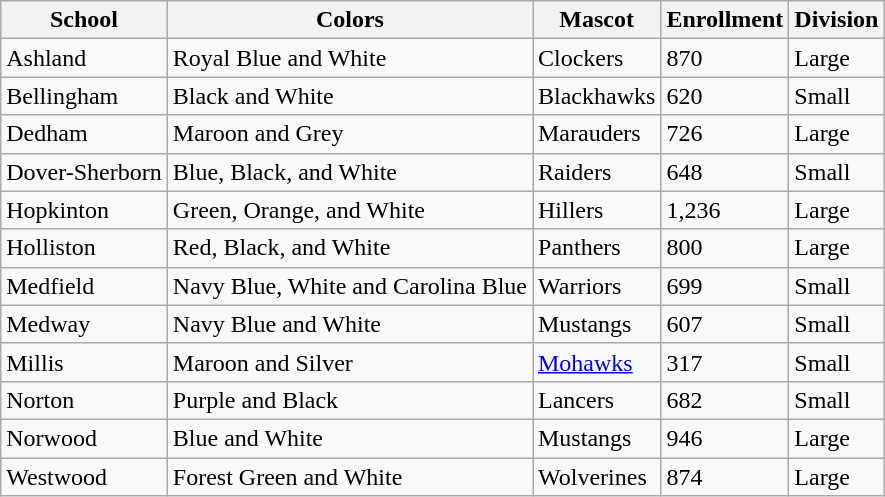<table class="wikitable sortable mw-collapsible">
<tr>
<th>School</th>
<th>Colors</th>
<th>Mascot</th>
<th>Enrollment</th>
<th>Division</th>
</tr>
<tr>
<td>Ashland</td>
<td>Royal Blue and White </td>
<td>Clockers</td>
<td>870</td>
<td>Large</td>
</tr>
<tr>
<td>Bellingham</td>
<td>Black and White </td>
<td>Blackhawks</td>
<td>620</td>
<td>Small</td>
</tr>
<tr>
<td>Dedham</td>
<td>Maroon and Grey </td>
<td>Marauders</td>
<td>726</td>
<td>Large</td>
</tr>
<tr>
<td>Dover-Sherborn</td>
<td>Blue, Black, and White </td>
<td>Raiders</td>
<td>648</td>
<td>Small</td>
</tr>
<tr>
<td>Hopkinton</td>
<td>Green, Orange, and White </td>
<td>Hillers</td>
<td>1,236</td>
<td>Large</td>
</tr>
<tr>
<td>Holliston</td>
<td>Red, Black, and White </td>
<td>Panthers</td>
<td>800</td>
<td>Large</td>
</tr>
<tr>
<td>Medfield</td>
<td>Navy Blue, White and Carolina Blue </td>
<td>Warriors</td>
<td>699</td>
<td>Small</td>
</tr>
<tr>
<td>Medway</td>
<td>Navy Blue and White </td>
<td>Mustangs</td>
<td>607</td>
<td>Small</td>
</tr>
<tr>
<td>Millis</td>
<td>Maroon and Silver </td>
<td><a href='#'>Mohawks</a></td>
<td>317</td>
<td>Small</td>
</tr>
<tr>
<td>Norton</td>
<td>Purple and Black </td>
<td>Lancers</td>
<td>682</td>
<td>Small</td>
</tr>
<tr>
<td>Norwood</td>
<td>Blue and White </td>
<td>Mustangs</td>
<td>946</td>
<td>Large</td>
</tr>
<tr>
<td>Westwood</td>
<td>Forest Green and White </td>
<td>Wolverines</td>
<td>874</td>
<td>Large</td>
</tr>
</table>
